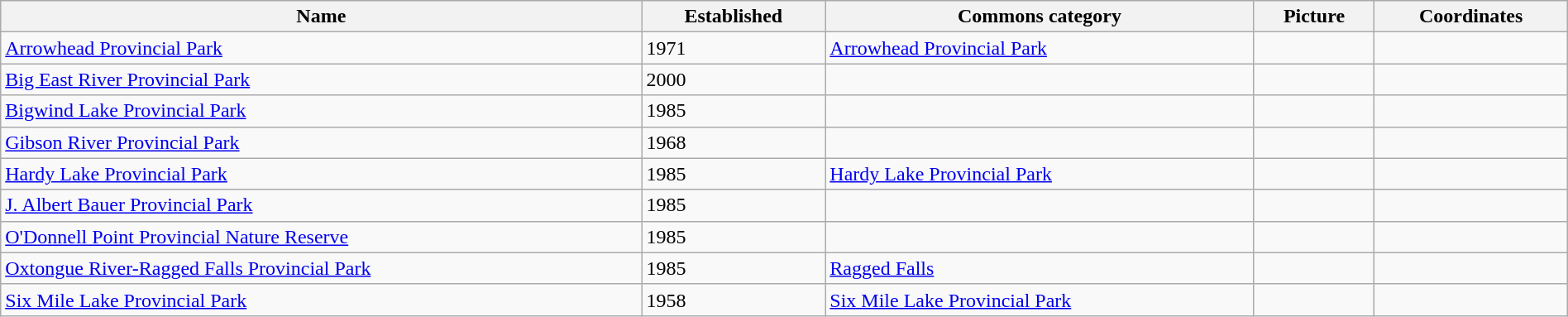<table class='wikitable sortable' style='width:100%'>
<tr>
<th>Name</th>
<th>Established</th>
<th>Commons category</th>
<th>Picture</th>
<th>Coordinates</th>
</tr>
<tr>
<td><a href='#'>Arrowhead Provincial Park</a></td>
<td>1971</td>
<td><a href='#'>Arrowhead Provincial Park</a></td>
<td></td>
<td></td>
</tr>
<tr>
<td><a href='#'>Big East River Provincial Park</a></td>
<td>2000</td>
<td></td>
<td></td>
<td></td>
</tr>
<tr>
<td><a href='#'>Bigwind Lake Provincial Park</a></td>
<td>1985</td>
<td></td>
<td></td>
<td></td>
</tr>
<tr>
<td><a href='#'>Gibson River Provincial Park</a></td>
<td>1968</td>
<td></td>
<td></td>
<td></td>
</tr>
<tr>
<td><a href='#'>Hardy Lake Provincial Park</a></td>
<td>1985</td>
<td><a href='#'>Hardy Lake Provincial Park</a></td>
<td></td>
<td></td>
</tr>
<tr>
<td><a href='#'>J. Albert Bauer Provincial Park</a></td>
<td>1985</td>
<td></td>
<td></td>
<td></td>
</tr>
<tr>
<td><a href='#'>O'Donnell Point Provincial Nature Reserve</a></td>
<td>1985</td>
<td></td>
<td></td>
<td></td>
</tr>
<tr>
<td><a href='#'>Oxtongue River-Ragged Falls Provincial Park</a></td>
<td>1985</td>
<td><a href='#'>Ragged Falls</a></td>
<td></td>
<td></td>
</tr>
<tr>
<td><a href='#'>Six Mile Lake Provincial Park</a></td>
<td>1958</td>
<td><a href='#'>Six Mile Lake Provincial Park</a></td>
<td></td>
<td></td>
</tr>
</table>
